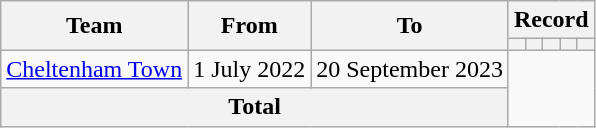<table class=wikitable style=text-align:center>
<tr>
<th rowspan=2>Team</th>
<th rowspan=2>From</th>
<th rowspan=2>To</th>
<th colspan=5>Record</th>
</tr>
<tr>
<th></th>
<th></th>
<th></th>
<th></th>
<th></th>
</tr>
<tr>
<td align=left><a href='#'>Cheltenham Town</a></td>
<td align=left>1 July 2022</td>
<td align=left>20 September 2023<br></td>
</tr>
<tr>
<th colspan=3>Total<br></th>
</tr>
</table>
